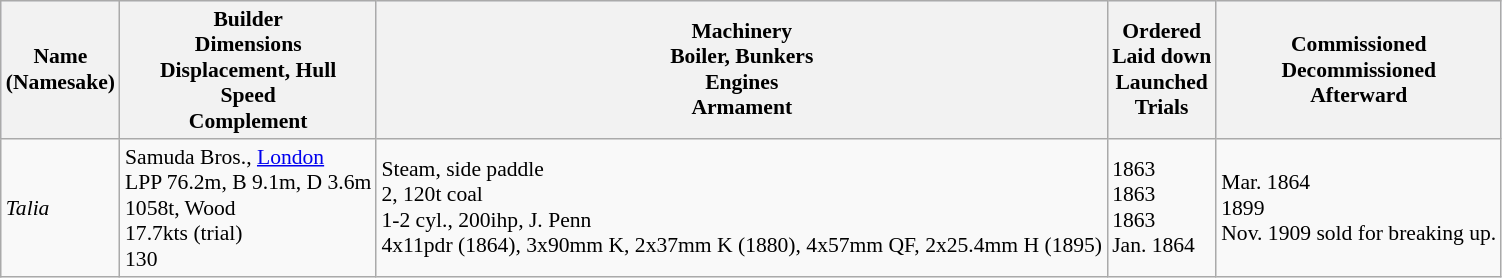<table class="wikitable" style="font-size:90%;">
<tr bgcolor="#e6e9ff">
<th>Name<br>(Namesake)</th>
<th>Builder<br>Dimensions<br>Displacement, Hull<br>Speed<br>Complement</th>
<th>Machinery<br>Boiler, Bunkers<br>Engines<br>Armament</th>
<th>Ordered<br>Laid down<br>Launched<br>Trials</th>
<th>Commissioned<br>Decommissioned<br>Afterward</th>
</tr>
<tr ---->
<td><em>Talia</em></td>
<td> Samuda Bros., <a href='#'>London</a><br>LPP 76.2m, B 9.1m, D 3.6m<br>1058t, Wood<br>17.7kts (trial)<br>130</td>
<td>Steam, side paddle<br>2, 120t coal<br>1-2 cyl., 200ihp, J. Penn<br>4x11pdr (1864), 3x90mm K, 2x37mm K (1880), 4x57mm QF, 2x25.4mm H (1895)</td>
<td>1863<br>1863<br>1863<br>Jan. 1864</td>
<td>Mar. 1864<br>1899<br>Nov. 1909 sold for breaking up.</td>
</tr>
</table>
